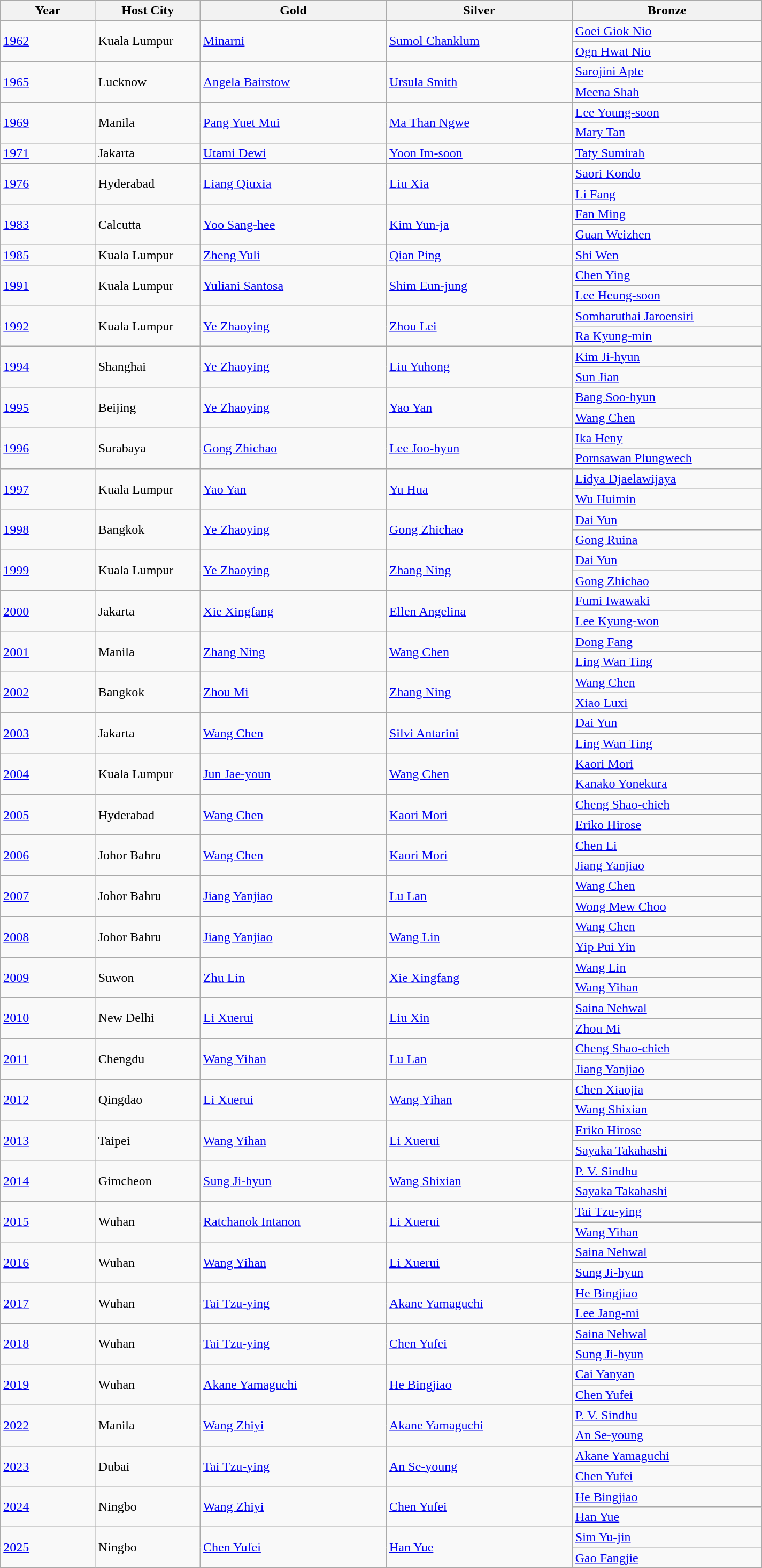<table class="wikitable" style="text-align: left; width: 950px;">
<tr>
<th width="150">Year</th>
<th width="150">Host City</th>
<th width="300">Gold</th>
<th width="300">Silver</th>
<th width="300">Bronze</th>
</tr>
<tr>
<td rowspan=2><a href='#'>1962</a></td>
<td rowspan=2>Kuala Lumpur</td>
<td rowspan=2> <a href='#'>Minarni</a></td>
<td rowspan=2> <a href='#'>Sumol Chanklum</a></td>
<td> <a href='#'>Goei Giok Nio</a></td>
</tr>
<tr>
<td> <a href='#'>Ogn Hwat Nio</a></td>
</tr>
<tr>
<td rowspan=2><a href='#'>1965</a></td>
<td rowspan=2>Lucknow</td>
<td rowspan=2> <a href='#'>Angela Bairstow</a></td>
<td rowspan=2> <a href='#'>Ursula Smith</a></td>
<td> <a href='#'>Sarojini Apte</a></td>
</tr>
<tr>
<td> <a href='#'>Meena Shah</a></td>
</tr>
<tr>
<td rowspan=2><a href='#'>1969</a></td>
<td rowspan=2>Manila</td>
<td rowspan=2> <a href='#'>Pang Yuet Mui</a></td>
<td rowspan=2> <a href='#'>Ma Than Ngwe</a></td>
<td> <a href='#'>Lee Young-soon</a></td>
</tr>
<tr>
<td> <a href='#'>Mary Tan</a></td>
</tr>
<tr>
<td><a href='#'>1971</a></td>
<td>Jakarta</td>
<td> <a href='#'>Utami Dewi</a></td>
<td> <a href='#'>Yoon Im-soon</a></td>
<td> <a href='#'>Taty Sumirah</a></td>
</tr>
<tr>
<td rowspan=2><a href='#'>1976</a></td>
<td rowspan=2>Hyderabad</td>
<td rowspan=2> <a href='#'>Liang Qiuxia</a></td>
<td rowspan=2> <a href='#'>Liu Xia</a></td>
<td> <a href='#'>Saori Kondo</a></td>
</tr>
<tr>
<td> <a href='#'>Li Fang</a></td>
</tr>
<tr>
<td rowspan=2><a href='#'>1983</a></td>
<td rowspan=2>Calcutta</td>
<td rowspan=2> <a href='#'>Yoo Sang-hee</a></td>
<td rowspan=2> <a href='#'>Kim Yun-ja</a></td>
<td> <a href='#'>Fan Ming</a></td>
</tr>
<tr>
<td> <a href='#'>Guan Weizhen</a></td>
</tr>
<tr>
<td><a href='#'>1985</a></td>
<td>Kuala Lumpur</td>
<td> <a href='#'>Zheng Yuli</a></td>
<td> <a href='#'>Qian Ping</a></td>
<td> <a href='#'>Shi Wen</a></td>
</tr>
<tr>
<td rowspan=2><a href='#'>1991</a></td>
<td rowspan=2>Kuala Lumpur</td>
<td rowspan=2> <a href='#'>Yuliani Santosa</a></td>
<td rowspan=2> <a href='#'>Shim Eun-jung</a></td>
<td> <a href='#'>Chen Ying</a></td>
</tr>
<tr>
<td> <a href='#'>Lee Heung-soon</a></td>
</tr>
<tr>
<td rowspan=2><a href='#'>1992</a></td>
<td rowspan=2>Kuala Lumpur</td>
<td rowspan=2> <a href='#'>Ye Zhaoying</a></td>
<td rowspan=2> <a href='#'>Zhou Lei</a></td>
<td> <a href='#'>Somharuthai Jaroensiri</a></td>
</tr>
<tr>
<td> <a href='#'>Ra Kyung-min</a></td>
</tr>
<tr>
<td rowspan=2><a href='#'>1994</a></td>
<td rowspan=2>Shanghai</td>
<td rowspan=2> <a href='#'>Ye Zhaoying</a></td>
<td rowspan=2> <a href='#'>Liu Yuhong</a></td>
<td> <a href='#'>Kim Ji-hyun</a></td>
</tr>
<tr>
<td> <a href='#'>Sun Jian</a></td>
</tr>
<tr>
<td rowspan=2><a href='#'>1995</a></td>
<td rowspan=2>Beijing</td>
<td rowspan=2> <a href='#'>Ye Zhaoying</a></td>
<td rowspan=2> <a href='#'>Yao Yan</a></td>
<td> <a href='#'>Bang Soo-hyun</a></td>
</tr>
<tr>
<td> <a href='#'>Wang Chen</a></td>
</tr>
<tr>
<td rowspan=2><a href='#'>1996</a></td>
<td rowspan=2>Surabaya</td>
<td rowspan=2> <a href='#'>Gong Zhichao</a></td>
<td rowspan=2> <a href='#'>Lee Joo-hyun</a></td>
<td> <a href='#'>Ika Heny</a></td>
</tr>
<tr>
<td> <a href='#'>Pornsawan Plungwech</a></td>
</tr>
<tr>
<td rowspan=2><a href='#'>1997</a></td>
<td rowspan=2>Kuala Lumpur</td>
<td rowspan=2> <a href='#'>Yao Yan</a></td>
<td rowspan=2> <a href='#'>Yu Hua</a></td>
<td> <a href='#'>Lidya Djaelawijaya</a></td>
</tr>
<tr>
<td> <a href='#'>Wu Huimin</a></td>
</tr>
<tr>
<td rowspan=2><a href='#'>1998</a></td>
<td rowspan=2>Bangkok</td>
<td rowspan=2> <a href='#'>Ye Zhaoying</a></td>
<td rowspan=2> <a href='#'>Gong Zhichao</a></td>
<td> <a href='#'>Dai Yun</a></td>
</tr>
<tr>
<td> <a href='#'>Gong Ruina</a></td>
</tr>
<tr>
<td rowspan=2><a href='#'>1999</a></td>
<td rowspan=2>Kuala Lumpur</td>
<td rowspan=2> <a href='#'>Ye Zhaoying</a></td>
<td rowspan=2> <a href='#'>Zhang Ning</a></td>
<td> <a href='#'>Dai Yun</a></td>
</tr>
<tr>
<td> <a href='#'>Gong Zhichao</a></td>
</tr>
<tr>
<td rowspan=2><a href='#'>2000</a></td>
<td rowspan=2>Jakarta</td>
<td rowspan=2> <a href='#'>Xie Xingfang</a></td>
<td rowspan=2> <a href='#'>Ellen Angelina</a></td>
<td> <a href='#'>Fumi Iwawaki</a></td>
</tr>
<tr>
<td> <a href='#'>Lee Kyung-won</a></td>
</tr>
<tr>
<td rowspan=2><a href='#'>2001</a></td>
<td rowspan=2>Manila</td>
<td rowspan=2> <a href='#'>Zhang Ning</a></td>
<td rowspan=2> <a href='#'>Wang Chen</a></td>
<td> <a href='#'>Dong Fang</a></td>
</tr>
<tr>
<td> <a href='#'>Ling Wan Ting</a></td>
</tr>
<tr>
<td rowspan=2><a href='#'>2002</a></td>
<td rowspan=2>Bangkok</td>
<td rowspan=2> <a href='#'>Zhou Mi</a></td>
<td rowspan=2> <a href='#'>Zhang Ning</a></td>
<td> <a href='#'>Wang Chen</a></td>
</tr>
<tr>
<td> <a href='#'>Xiao Luxi</a></td>
</tr>
<tr>
<td rowspan=2><a href='#'>2003</a></td>
<td rowspan=2>Jakarta</td>
<td rowspan=2> <a href='#'>Wang Chen</a></td>
<td rowspan=2> <a href='#'>Silvi Antarini</a></td>
<td> <a href='#'>Dai Yun</a></td>
</tr>
<tr>
<td> <a href='#'>Ling Wan Ting</a></td>
</tr>
<tr>
<td rowspan=2><a href='#'>2004</a></td>
<td rowspan=2>Kuala Lumpur</td>
<td rowspan=2> <a href='#'>Jun Jae-youn</a></td>
<td rowspan=2> <a href='#'>Wang Chen</a></td>
<td> <a href='#'>Kaori Mori</a></td>
</tr>
<tr>
<td> <a href='#'>Kanako Yonekura</a></td>
</tr>
<tr>
<td rowspan=2><a href='#'>2005</a></td>
<td rowspan=2>Hyderabad</td>
<td rowspan=2> <a href='#'>Wang Chen</a></td>
<td rowspan=2> <a href='#'>Kaori Mori</a></td>
<td> <a href='#'>Cheng Shao-chieh</a></td>
</tr>
<tr>
<td> <a href='#'>Eriko Hirose</a></td>
</tr>
<tr>
<td rowspan=2><a href='#'>2006</a></td>
<td rowspan=2>Johor Bahru</td>
<td rowspan=2> <a href='#'>Wang Chen</a></td>
<td rowspan=2> <a href='#'>Kaori Mori</a></td>
<td> <a href='#'>Chen Li</a></td>
</tr>
<tr>
<td> <a href='#'>Jiang Yanjiao</a></td>
</tr>
<tr>
<td rowspan=2><a href='#'>2007</a></td>
<td rowspan=2>Johor Bahru</td>
<td rowspan=2> <a href='#'>Jiang Yanjiao</a></td>
<td rowspan=2> <a href='#'>Lu Lan</a></td>
<td> <a href='#'>Wang Chen</a></td>
</tr>
<tr>
<td> <a href='#'>Wong Mew Choo</a></td>
</tr>
<tr>
<td rowspan=2><a href='#'>2008</a></td>
<td rowspan=2>Johor Bahru</td>
<td rowspan=2> <a href='#'>Jiang Yanjiao</a></td>
<td rowspan=2> <a href='#'>Wang Lin</a></td>
<td> <a href='#'>Wang Chen</a></td>
</tr>
<tr>
<td> <a href='#'>Yip Pui Yin</a></td>
</tr>
<tr>
<td rowspan=2><a href='#'>2009</a></td>
<td rowspan=2>Suwon</td>
<td rowspan=2> <a href='#'>Zhu Lin</a></td>
<td rowspan=2> <a href='#'>Xie Xingfang</a></td>
<td> <a href='#'>Wang Lin</a></td>
</tr>
<tr>
<td> <a href='#'>Wang Yihan</a></td>
</tr>
<tr>
<td rowspan=2><a href='#'>2010</a></td>
<td rowspan=2>New Delhi</td>
<td rowspan=2> <a href='#'>Li Xuerui</a></td>
<td rowspan=2> <a href='#'>Liu Xin</a></td>
<td> <a href='#'>Saina Nehwal</a></td>
</tr>
<tr>
<td> <a href='#'>Zhou Mi</a></td>
</tr>
<tr>
<td rowspan=2><a href='#'>2011</a></td>
<td rowspan=2>Chengdu</td>
<td rowspan=2> <a href='#'>Wang Yihan</a></td>
<td rowspan=2> <a href='#'>Lu Lan</a></td>
<td> <a href='#'>Cheng Shao-chieh</a></td>
</tr>
<tr>
<td> <a href='#'>Jiang Yanjiao</a></td>
</tr>
<tr>
<td rowspan=2><a href='#'>2012</a></td>
<td rowspan=2>Qingdao</td>
<td rowspan=2> <a href='#'>Li Xuerui</a></td>
<td rowspan=2> <a href='#'>Wang Yihan</a></td>
<td> <a href='#'>Chen Xiaojia</a></td>
</tr>
<tr>
<td> <a href='#'>Wang Shixian</a></td>
</tr>
<tr>
<td rowspan=2><a href='#'>2013</a></td>
<td rowspan=2>Taipei</td>
<td rowspan=2> <a href='#'>Wang Yihan</a></td>
<td rowspan=2> <a href='#'>Li Xuerui</a></td>
<td> <a href='#'>Eriko Hirose</a></td>
</tr>
<tr>
<td> <a href='#'>Sayaka Takahashi</a></td>
</tr>
<tr>
<td rowspan=2><a href='#'>2014</a></td>
<td rowspan=2>Gimcheon</td>
<td rowspan=2> <a href='#'>Sung Ji-hyun</a></td>
<td rowspan=2> <a href='#'>Wang Shixian</a></td>
<td> <a href='#'>P. V. Sindhu</a></td>
</tr>
<tr>
<td> <a href='#'>Sayaka Takahashi</a></td>
</tr>
<tr>
<td rowspan=2><a href='#'>2015</a></td>
<td rowspan=2>Wuhan</td>
<td rowspan=2> <a href='#'>Ratchanok Intanon</a></td>
<td rowspan=2> <a href='#'>Li Xuerui</a></td>
<td> <a href='#'>Tai Tzu-ying</a></td>
</tr>
<tr>
<td> <a href='#'>Wang Yihan</a></td>
</tr>
<tr>
<td rowspan=2><a href='#'>2016</a></td>
<td rowspan=2>Wuhan</td>
<td rowspan=2> <a href='#'>Wang Yihan</a></td>
<td rowspan=2> <a href='#'>Li Xuerui</a></td>
<td> <a href='#'>Saina Nehwal</a></td>
</tr>
<tr>
<td> <a href='#'>Sung Ji-hyun</a></td>
</tr>
<tr>
<td rowspan=2><a href='#'>2017</a></td>
<td rowspan=2>Wuhan</td>
<td rowspan=2> <a href='#'>Tai Tzu-ying</a></td>
<td rowspan=2> <a href='#'>Akane Yamaguchi</a></td>
<td> <a href='#'>He Bingjiao</a></td>
</tr>
<tr>
<td> <a href='#'>Lee Jang-mi</a></td>
</tr>
<tr>
<td rowspan=2><a href='#'>2018</a></td>
<td rowspan=2>Wuhan</td>
<td rowspan=2> <a href='#'>Tai Tzu-ying</a></td>
<td rowspan=2> <a href='#'>Chen Yufei</a></td>
<td> <a href='#'>Saina Nehwal</a></td>
</tr>
<tr>
<td> <a href='#'>Sung Ji-hyun</a></td>
</tr>
<tr>
<td rowspan=2><a href='#'>2019</a></td>
<td rowspan=2>Wuhan</td>
<td rowspan=2> <a href='#'>Akane Yamaguchi</a></td>
<td rowspan=2> <a href='#'>He Bingjiao</a></td>
<td> <a href='#'>Cai Yanyan</a></td>
</tr>
<tr>
<td> <a href='#'>Chen Yufei</a></td>
</tr>
<tr>
<td rowspan=2><a href='#'>2022</a></td>
<td rowspan=2>Manila</td>
<td rowspan=2> <a href='#'>Wang Zhiyi</a></td>
<td rowspan=2> <a href='#'>Akane Yamaguchi</a></td>
<td> <a href='#'>P. V. Sindhu</a></td>
</tr>
<tr>
<td> <a href='#'>An Se-young</a></td>
</tr>
<tr>
<td rowspan=2><a href='#'>2023</a></td>
<td rowspan=2>Dubai</td>
<td rowspan=2> <a href='#'>Tai Tzu-ying</a></td>
<td rowspan=2> <a href='#'>An Se-young</a></td>
<td> <a href='#'>Akane Yamaguchi</a></td>
</tr>
<tr>
<td> <a href='#'>Chen Yufei</a></td>
</tr>
<tr>
<td rowspan=2><a href='#'>2024</a></td>
<td rowspan=2>Ningbo</td>
<td rowspan=2> <a href='#'>Wang Zhiyi</a></td>
<td rowspan=2> <a href='#'>Chen Yufei</a></td>
<td> <a href='#'>He Bingjiao</a></td>
</tr>
<tr>
<td> <a href='#'>Han Yue</a></td>
</tr>
<tr>
<td rowspan=2><a href='#'>2025</a></td>
<td rowspan=2>Ningbo</td>
<td rowspan="2"> <a href='#'>Chen Yufei</a></td>
<td rowspan="2"> <a href='#'>Han Yue</a></td>
<td> <a href='#'>Sim Yu-jin</a></td>
</tr>
<tr>
<td> <a href='#'>Gao Fangjie</a></td>
</tr>
</table>
